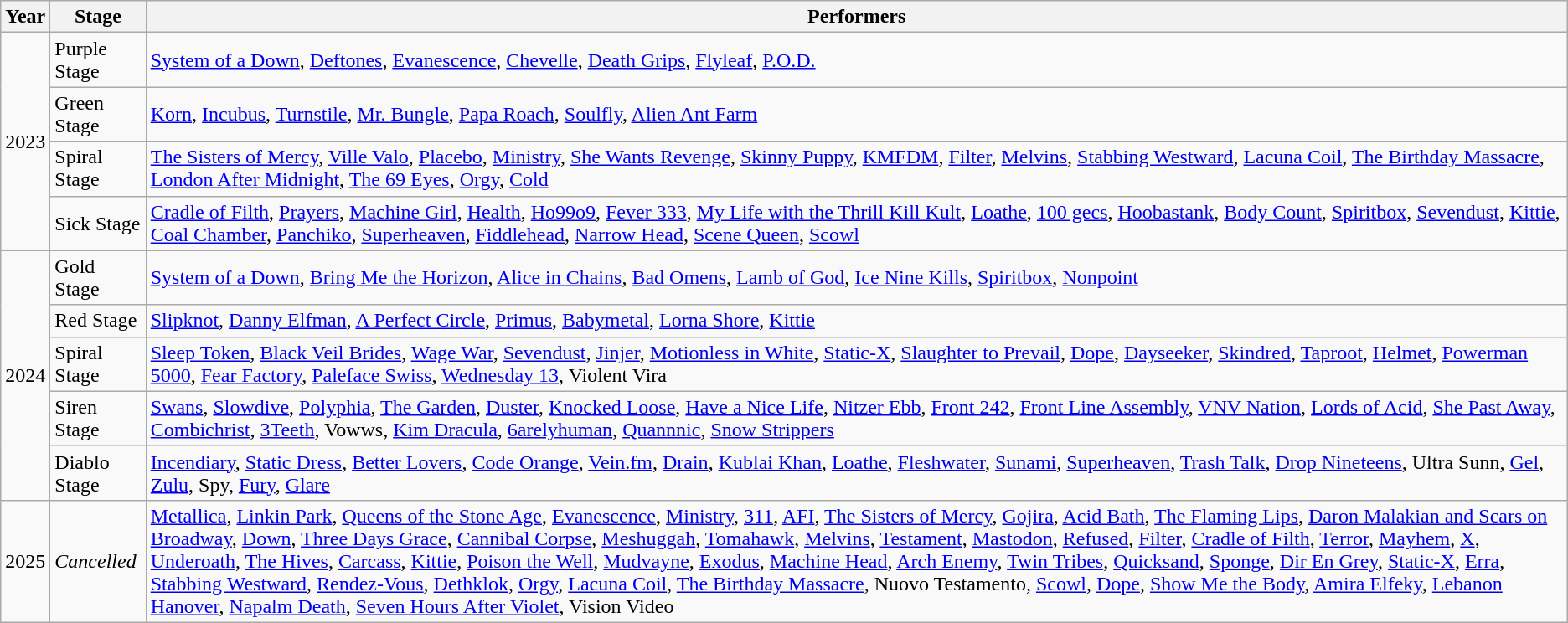<table class="wikitable">
<tr>
<th>Year</th>
<th>Stage</th>
<th>Performers</th>
</tr>
<tr>
<td rowspan="4">2023</td>
<td>Purple Stage</td>
<td><a href='#'>System of a Down</a>, <a href='#'>Deftones</a>, <a href='#'>Evanescence</a>, <a href='#'>Chevelle</a>, <a href='#'>Death Grips</a>, <a href='#'>Flyleaf</a>, <a href='#'>P.O.D.</a></td>
</tr>
<tr>
<td>Green Stage</td>
<td><a href='#'>Korn</a>, <a href='#'>Incubus</a>, <a href='#'>Turnstile</a>, <a href='#'>Mr. Bungle</a>, <a href='#'>Papa Roach</a>, <a href='#'>Soulfly</a>, <a href='#'>Alien Ant Farm</a></td>
</tr>
<tr>
<td>Spiral Stage</td>
<td><a href='#'>The Sisters of Mercy</a>, <a href='#'>Ville Valo</a>, <a href='#'>Placebo</a>, <a href='#'>Ministry</a>, <a href='#'>She Wants Revenge</a>, <a href='#'>Skinny Puppy</a>, <a href='#'>KMFDM</a>, <a href='#'>Filter</a>, <a href='#'>Melvins</a>, <a href='#'>Stabbing Westward</a>, <a href='#'>Lacuna Coil</a>, <a href='#'>The Birthday Massacre</a>, <a href='#'>London After Midnight</a>, <a href='#'>The 69 Eyes</a>, <a href='#'>Orgy</a>, <a href='#'>Cold</a></td>
</tr>
<tr>
<td>Sick Stage</td>
<td><a href='#'>Cradle of Filth</a>, <a href='#'>Prayers</a>, <a href='#'>Machine Girl</a>, <a href='#'>Health</a>, <a href='#'>Ho99o9</a>, <a href='#'>Fever 333</a>, <a href='#'>My Life with the Thrill Kill Kult</a>, <a href='#'>Loathe</a>, <a href='#'>100 gecs</a>, <a href='#'>Hoobastank</a>, <a href='#'>Body Count</a>, <a href='#'>Spiritbox</a>, <a href='#'>Sevendust</a>, <a href='#'>Kittie</a>, <a href='#'>Coal Chamber</a>, <a href='#'>Panchiko</a>, <a href='#'>Superheaven</a>, <a href='#'>Fiddlehead</a>, <a href='#'>Narrow Head</a>, <a href='#'>Scene Queen</a>, <a href='#'>Scowl</a></td>
</tr>
<tr>
<td rowspan="5">2024</td>
<td>Gold Stage</td>
<td><a href='#'>System of a Down</a>, <a href='#'>Bring Me the Horizon</a>, <a href='#'>Alice in Chains</a>, <a href='#'>Bad Omens</a>, <a href='#'>Lamb of God</a>, <a href='#'>Ice Nine Kills</a>, <a href='#'>Spiritbox</a>, <a href='#'>Nonpoint</a></td>
</tr>
<tr>
<td>Red Stage</td>
<td><a href='#'>Slipknot</a>, <a href='#'>Danny Elfman</a>, <a href='#'>A Perfect Circle</a>, <a href='#'>Primus</a>, <a href='#'>Babymetal</a>, <a href='#'>Lorna Shore</a>, <a href='#'>Kittie</a></td>
</tr>
<tr>
<td>Spiral Stage</td>
<td><a href='#'>Sleep Token</a>, <a href='#'>Black Veil Brides</a>, <a href='#'>Wage War</a>, <a href='#'>Sevendust</a>, <a href='#'>Jinjer</a>, <a href='#'>Motionless in White</a>, <a href='#'>Static-X</a>, <a href='#'>Slaughter to Prevail</a>, <a href='#'>Dope</a>, <a href='#'>Dayseeker</a>, <a href='#'>Skindred</a>, <a href='#'>Taproot</a>, <a href='#'>Helmet</a>, <a href='#'>Powerman 5000</a>, <a href='#'>Fear Factory</a>, <a href='#'>Paleface Swiss</a>, <a href='#'>Wednesday 13</a>, Violent Vira</td>
</tr>
<tr>
<td>Siren Stage</td>
<td><a href='#'>Swans</a>, <a href='#'>Slowdive</a>, <a href='#'>Polyphia</a>, <a href='#'>The Garden</a>, <a href='#'>Duster</a>, <a href='#'>Knocked Loose</a>, <a href='#'>Have a Nice Life</a>, <a href='#'>Nitzer Ebb</a>, <a href='#'>Front 242</a>, <a href='#'>Front Line Assembly</a>, <a href='#'>VNV Nation</a>, <a href='#'>Lords of Acid</a>, <a href='#'>She Past Away</a>, <a href='#'>Combichrist</a>, <a href='#'>3Teeth</a>, Vowws, <a href='#'>Kim Dracula</a>, <a href='#'>6arelyhuman</a>, <a href='#'>Quannnic</a>, <a href='#'>Snow Strippers</a></td>
</tr>
<tr>
<td>Diablo Stage</td>
<td><a href='#'>Incendiary</a>, <a href='#'>Static Dress</a>, <a href='#'>Better Lovers</a>, <a href='#'>Code Orange</a>, <a href='#'>Vein.fm</a>, <a href='#'>Drain</a>, <a href='#'>Kublai Khan</a>, <a href='#'>Loathe</a>, <a href='#'>Fleshwater</a>, <a href='#'>Sunami</a>, <a href='#'>Superheaven</a>, <a href='#'>Trash Talk</a>, <a href='#'>Drop Nineteens</a>, Ultra Sunn, <a href='#'>Gel</a>, <a href='#'>Zulu</a>, Spy, <a href='#'>Fury</a>, <a href='#'>Glare</a></td>
</tr>
<tr>
<td>2025</td>
<td><em>Cancelled</em></td>
<td><a href='#'>Metallica</a>, <a href='#'>Linkin Park</a>, <a href='#'>Queens of the Stone Age</a>, <a href='#'>Evanescence</a>, <a href='#'>Ministry</a>, <a href='#'>311</a>, <a href='#'>AFI</a>, <a href='#'>The Sisters of Mercy</a>, <a href='#'>Gojira</a>, <a href='#'>Acid Bath</a>, <a href='#'>The Flaming Lips</a>, <a href='#'>Daron Malakian and Scars on Broadway</a>, <a href='#'>Down</a>, <a href='#'>Three Days Grace</a>, <a href='#'>Cannibal Corpse</a>, <a href='#'>Meshuggah</a>, <a href='#'>Tomahawk</a>, <a href='#'>Melvins</a>, <a href='#'>Testament</a>, <a href='#'>Mastodon</a>, <a href='#'>Refused</a>, <a href='#'>Filter</a>, <a href='#'>Cradle of Filth</a>, <a href='#'>Terror</a>, <a href='#'>Mayhem</a>, <a href='#'>X</a>, <a href='#'>Underoath</a>, <a href='#'>The Hives</a>, <a href='#'>Carcass</a>, <a href='#'>Kittie</a>, <a href='#'>Poison the Well</a>, <a href='#'>Mudvayne</a>, <a href='#'>Exodus</a>, <a href='#'>Machine Head</a>, <a href='#'>Arch Enemy</a>, <a href='#'>Twin Tribes</a>, <a href='#'>Quicksand</a>, <a href='#'>Sponge</a>, <a href='#'>Dir En Grey</a>, <a href='#'>Static-X</a>, <a href='#'>Erra</a>, <a href='#'>Stabbing Westward</a>, <a href='#'>Rendez-Vous</a>, <a href='#'>Dethklok</a>, <a href='#'>Orgy</a>, <a href='#'>Lacuna Coil</a>, <a href='#'>The Birthday Massacre</a>, Nuovo Testamento, <a href='#'>Scowl</a>, <a href='#'>Dope</a>, <a href='#'>Show Me the Body</a>, <a href='#'>Amira Elfeky</a>, <a href='#'>Lebanon Hanover</a>, <a href='#'>Napalm Death</a>, <a href='#'>Seven Hours After Violet</a>, Vision Video</td>
</tr>
</table>
